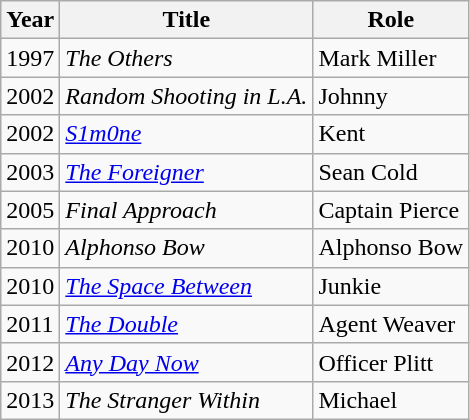<table class="wikitable sortable">
<tr>
<th>Year</th>
<th>Title</th>
<th>Role</th>
</tr>
<tr>
<td>1997</td>
<td><em>The Others</em></td>
<td>Mark Miller</td>
</tr>
<tr>
<td>2002</td>
<td><em>Random Shooting in L.A.</em></td>
<td>Johnny</td>
</tr>
<tr>
<td>2002</td>
<td><em><a href='#'>S1m0ne</a></em></td>
<td>Kent</td>
</tr>
<tr>
<td>2003</td>
<td><em><a href='#'>The Foreigner</a></em></td>
<td>Sean Cold</td>
</tr>
<tr>
<td>2005</td>
<td><em>Final Approach</em></td>
<td>Captain Pierce</td>
</tr>
<tr>
<td>2010</td>
<td><em>Alphonso Bow</em></td>
<td>Alphonso Bow</td>
</tr>
<tr>
<td>2010</td>
<td><em><a href='#'>The Space Between</a></em></td>
<td>Junkie</td>
</tr>
<tr>
<td>2011</td>
<td><em><a href='#'>The Double</a></em></td>
<td>Agent Weaver</td>
</tr>
<tr>
<td>2012</td>
<td><em><a href='#'>Any Day Now</a></em></td>
<td>Officer Plitt</td>
</tr>
<tr>
<td>2013</td>
<td><em>The Stranger Within</em></td>
<td>Michael</td>
</tr>
</table>
